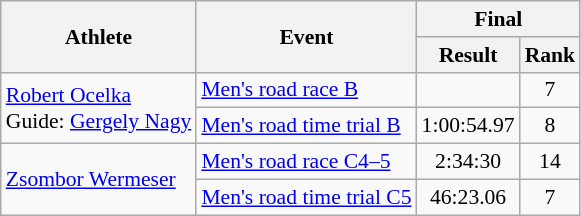<table class=wikitable style="font-size:90%">
<tr>
<th rowspan=2>Athlete</th>
<th rowspan=2>Event</th>
<th colspan=2>Final</th>
</tr>
<tr>
<th>Result</th>
<th>Rank</th>
</tr>
<tr align=center>
<td align=left rowspan=2><a href='#'>Robert Ocelka</a><br>Guide: <a href='#'>Gergely Nagy</a></td>
<td align=left><a href='#'>Men's road race B</a></td>
<td></td>
<td>7</td>
</tr>
<tr align=center>
<td align=left><a href='#'>Men's road time trial B</a></td>
<td>1:00:54.97</td>
<td>8</td>
</tr>
<tr align=center>
<td align=left rowspan=2><a href='#'>Zsombor Wermeser</a></td>
<td align=left><a href='#'>Men's road race C4–5</a></td>
<td>2:34:30</td>
<td>14</td>
</tr>
<tr align=center>
<td align=left><a href='#'>Men's road time trial C5</a></td>
<td>46:23.06</td>
<td>7</td>
</tr>
</table>
